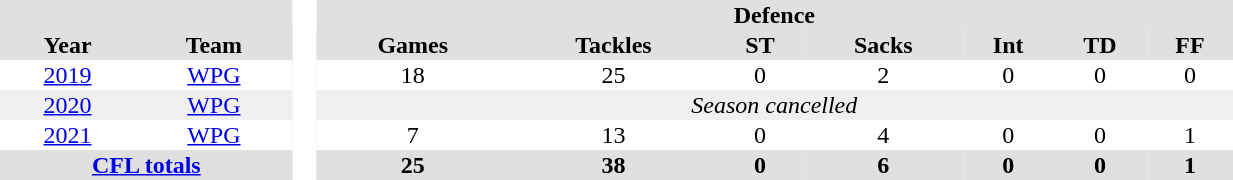<table BORDER="0" CELLPADDING="1" CELLSPACING="0" width="65%" style="text-align:center">
<tr bgcolor="#e0e0e0">
<th colspan="2"></th>
<th rowspan="100" bgcolor="#ffffff"> </th>
<th colspan="7">Defence</th>
</tr>
<tr bgcolor="#e0e0e0">
<th>Year</th>
<th>Team</th>
<th>Games</th>
<th>Tackles</th>
<th>ST</th>
<th>Sacks</th>
<th>Int</th>
<th>TD</th>
<th>FF</th>
</tr>
<tr ALIGN="center">
<td><a href='#'>2019</a></td>
<td><a href='#'>WPG</a></td>
<td>18</td>
<td>25</td>
<td>0</td>
<td>2</td>
<td>0</td>
<td>0</td>
<td>0</td>
</tr>
<tr ALIGN="center" bgcolor="#f0f0f0">
<td><a href='#'>2020</a></td>
<td><a href='#'>WPG</a></td>
<td colspan="10"><em>Season cancelled</em></td>
</tr>
<tr ALIGN="center">
<td><a href='#'>2021</a></td>
<td><a href='#'>WPG</a></td>
<td>7</td>
<td>13</td>
<td>0</td>
<td>4</td>
<td>0</td>
<td>0</td>
<td>1</td>
</tr>
<tr bgcolor="#e0e0e0">
<th colspan="2"><a href='#'>CFL totals</a></th>
<th>25</th>
<th>38</th>
<th>0</th>
<th>6</th>
<th>0</th>
<th>0</th>
<th>1</th>
</tr>
</table>
